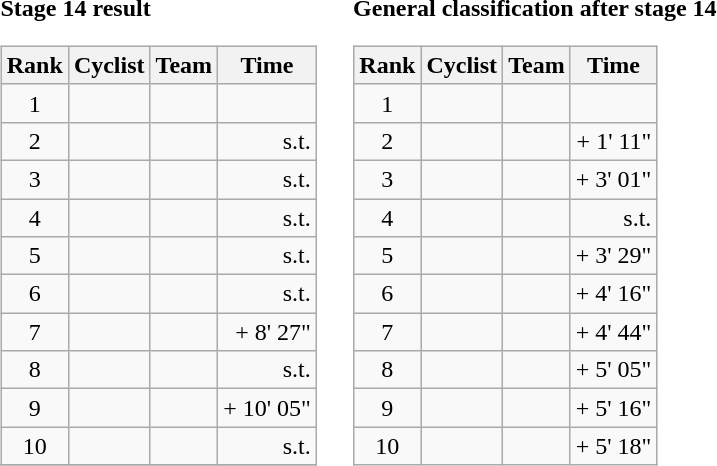<table>
<tr>
<td><strong>Stage 14 result</strong><br><table class="wikitable">
<tr>
<th scope="col">Rank</th>
<th scope="col">Cyclist</th>
<th scope="col">Team</th>
<th scope="col">Time</th>
</tr>
<tr>
<td style="text-align:center;">1</td>
<td></td>
<td></td>
<td style="text-align:right;"></td>
</tr>
<tr>
<td style="text-align:center;">2</td>
<td></td>
<td></td>
<td style="text-align:right;">s.t.</td>
</tr>
<tr>
<td style="text-align:center;">3</td>
<td></td>
<td></td>
<td style="text-align:right;">s.t.</td>
</tr>
<tr>
<td style="text-align:center;">4</td>
<td></td>
<td></td>
<td style="text-align:right;">s.t.</td>
</tr>
<tr>
<td style="text-align:center;">5</td>
<td></td>
<td></td>
<td style="text-align:right;">s.t.</td>
</tr>
<tr>
<td style="text-align:center;">6</td>
<td></td>
<td></td>
<td style="text-align:right;">s.t.</td>
</tr>
<tr>
<td style="text-align:center;">7</td>
<td></td>
<td></td>
<td style="text-align:right;">+ 8' 27"</td>
</tr>
<tr>
<td style="text-align:center;">8</td>
<td></td>
<td></td>
<td style="text-align:right;">s.t.</td>
</tr>
<tr>
<td style="text-align:center;">9</td>
<td></td>
<td></td>
<td style="text-align:right;">+ 10' 05"</td>
</tr>
<tr>
<td style="text-align:center;">10</td>
<td></td>
<td></td>
<td style="text-align:right;">s.t.</td>
</tr>
<tr>
</tr>
</table>
</td>
<td></td>
<td><strong>General classification after stage 14</strong><br><table class="wikitable">
<tr>
<th scope="col">Rank</th>
<th scope="col">Cyclist</th>
<th scope="col">Team</th>
<th scope="col">Time</th>
</tr>
<tr>
<td style="text-align:center;">1</td>
<td> </td>
<td></td>
<td style="text-align:right;"></td>
</tr>
<tr>
<td style="text-align:center;">2</td>
<td></td>
<td></td>
<td style="text-align:right;">+ 1' 11"</td>
</tr>
<tr>
<td style="text-align:center;">3</td>
<td></td>
<td></td>
<td style="text-align:right;">+ 3' 01"</td>
</tr>
<tr>
<td style="text-align:center;">4</td>
<td></td>
<td></td>
<td style="text-align:right;">s.t.</td>
</tr>
<tr>
<td style="text-align:center;">5</td>
<td></td>
<td></td>
<td style="text-align:right;">+ 3' 29"</td>
</tr>
<tr>
<td style="text-align:center;">6</td>
<td></td>
<td></td>
<td style="text-align:right;">+ 4' 16"</td>
</tr>
<tr>
<td style="text-align:center;">7</td>
<td></td>
<td></td>
<td style="text-align:right;">+ 4' 44"</td>
</tr>
<tr>
<td style="text-align:center;">8</td>
<td></td>
<td></td>
<td style="text-align:right;">+ 5' 05"</td>
</tr>
<tr>
<td style="text-align:center;">9</td>
<td></td>
<td></td>
<td style="text-align:right;">+ 5' 16"</td>
</tr>
<tr>
<td style="text-align:center;">10</td>
<td></td>
<td></td>
<td style="text-align:right;">+ 5' 18"</td>
</tr>
</table>
</td>
</tr>
</table>
